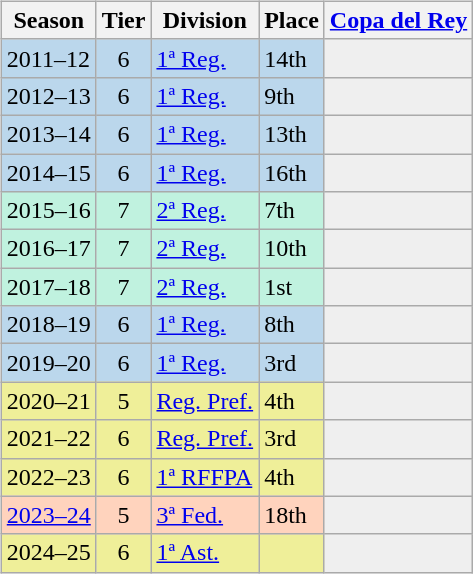<table>
<tr>
<td valign="top" width=0%><br><table class="wikitable">
<tr style="background:#f0f6fa;">
<th>Season</th>
<th>Tier</th>
<th>Division</th>
<th>Place</th>
<th><a href='#'>Copa del Rey</a></th>
</tr>
<tr>
<td style="background:#BBD7EC;">2011–12</td>
<td style="background:#BBD7EC;" align="center">6</td>
<td style="background:#BBD7EC;"><a href='#'>1ª Reg.</a></td>
<td style="background:#BBD7EC;">14th</td>
<th style="background:#efefef;"></th>
</tr>
<tr>
<td style="background:#BBD7EC;">2012–13</td>
<td style="background:#BBD7EC;" align="center">6</td>
<td style="background:#BBD7EC;"><a href='#'>1ª Reg.</a></td>
<td style="background:#BBD7EC;">9th</td>
<th style="background:#efefef;"></th>
</tr>
<tr>
<td style="background:#BBD7EC;">2013–14</td>
<td style="background:#BBD7EC;" align="center">6</td>
<td style="background:#BBD7EC;"><a href='#'>1ª Reg.</a></td>
<td style="background:#BBD7EC;">13th</td>
<th style="background:#efefef;"></th>
</tr>
<tr>
<td style="background:#BBD7EC;">2014–15</td>
<td style="background:#BBD7EC;" align="center">6</td>
<td style="background:#BBD7EC;"><a href='#'>1ª Reg.</a></td>
<td style="background:#BBD7EC;">16th</td>
<th style="background:#efefef;"></th>
</tr>
<tr>
<td style="background:#C0F2DF;">2015–16</td>
<td style="background:#C0F2DF;" align="center">7</td>
<td style="background:#C0F2DF;"><a href='#'>2ª Reg.</a></td>
<td style="background:#C0F2DF;">7th</td>
<th style="background:#efefef;"></th>
</tr>
<tr>
<td style="background:#C0F2DF;">2016–17</td>
<td style="background:#C0F2DF;" align="center">7</td>
<td style="background:#C0F2DF;"><a href='#'>2ª Reg.</a></td>
<td style="background:#C0F2DF;">10th</td>
<th style="background:#efefef;"></th>
</tr>
<tr>
<td style="background:#C0F2DF;">2017–18</td>
<td style="background:#C0F2DF;" align="center">7</td>
<td style="background:#C0F2DF;"><a href='#'>2ª Reg.</a></td>
<td style="background:#C0F2DF;">1st</td>
<th style="background:#efefef;"></th>
</tr>
<tr>
<td style="background:#BBD7EC;">2018–19</td>
<td style="background:#BBD7EC;" align="center">6</td>
<td style="background:#BBD7EC;"><a href='#'>1ª Reg.</a></td>
<td style="background:#BBD7EC;">8th</td>
<th style="background:#efefef;"></th>
</tr>
<tr>
<td style="background:#BBD7EC;">2019–20</td>
<td style="background:#BBD7EC;" align="center">6</td>
<td style="background:#BBD7EC;"><a href='#'>1ª Reg.</a></td>
<td style="background:#BBD7EC;">3rd</td>
<th style="background:#efefef;"></th>
</tr>
<tr>
<td style="background:#EFEF99;">2020–21</td>
<td style="background:#EFEF99;" align="center">5</td>
<td style="background:#EFEF99;"><a href='#'>Reg. Pref.</a></td>
<td style="background:#EFEF99;">4th</td>
<th style="background:#efefef;"></th>
</tr>
<tr>
<td style="background:#EFEF99;">2021–22</td>
<td style="background:#EFEF99;" align="center">6</td>
<td style="background:#EFEF99;"><a href='#'>Reg. Pref.</a></td>
<td style="background:#EFEF99;">3rd</td>
<th style="background:#efefef;"></th>
</tr>
<tr>
<td style="background:#EFEF99;">2022–23</td>
<td style="background:#EFEF99;" align="center">6</td>
<td style="background:#EFEF99;"><a href='#'>1ª RFFPA</a></td>
<td style="background:#EFEF99;">4th</td>
<th style="background:#efefef;"></th>
</tr>
<tr>
<td style="background:#FFD3BD;"><a href='#'>2023–24</a></td>
<td style="background:#FFD3BD;" align="center">5</td>
<td style="background:#FFD3BD;"><a href='#'>3ª Fed.</a></td>
<td style="background:#FFD3BD;">18th</td>
<th style="background:#efefef;"></th>
</tr>
<tr>
<td style="background:#EFEF99;">2024–25</td>
<td style="background:#EFEF99;" align="center">6</td>
<td style="background:#EFEF99;"><a href='#'>1ª Ast.</a></td>
<td style="background:#EFEF99;"></td>
<th style="background:#efefef;"></th>
</tr>
</table>
</td>
</tr>
</table>
